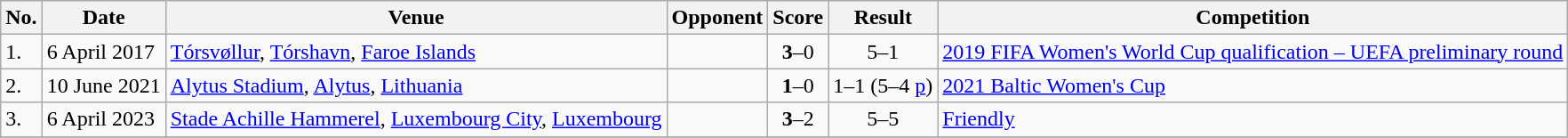<table class="wikitable">
<tr>
<th>No.</th>
<th>Date</th>
<th>Venue</th>
<th>Opponent</th>
<th>Score</th>
<th>Result</th>
<th>Competition</th>
</tr>
<tr>
<td>1.</td>
<td>6 April 2017</td>
<td><a href='#'>Tórsvøllur</a>, <a href='#'>Tórshavn</a>, <a href='#'>Faroe Islands</a></td>
<td></td>
<td align=center><strong>3</strong>–0</td>
<td align=center>5–1</td>
<td><a href='#'>2019 FIFA Women's World Cup qualification – UEFA preliminary round</a></td>
</tr>
<tr>
<td>2.</td>
<td>10 June 2021</td>
<td><a href='#'>Alytus Stadium</a>, <a href='#'>Alytus</a>, <a href='#'>Lithuania</a></td>
<td></td>
<td align=center><strong>1</strong>–0</td>
<td align=center>1–1 (5–4 <a href='#'>p</a>)</td>
<td><a href='#'>2021 Baltic Women's Cup</a></td>
</tr>
<tr>
<td>3.</td>
<td>6 April 2023</td>
<td><a href='#'>Stade Achille Hammerel</a>, <a href='#'>Luxembourg City</a>, <a href='#'>Luxembourg</a></td>
<td></td>
<td align=center><strong>3</strong>–2</td>
<td align=center>5–5</td>
<td><a href='#'>Friendly</a></td>
</tr>
<tr>
</tr>
</table>
